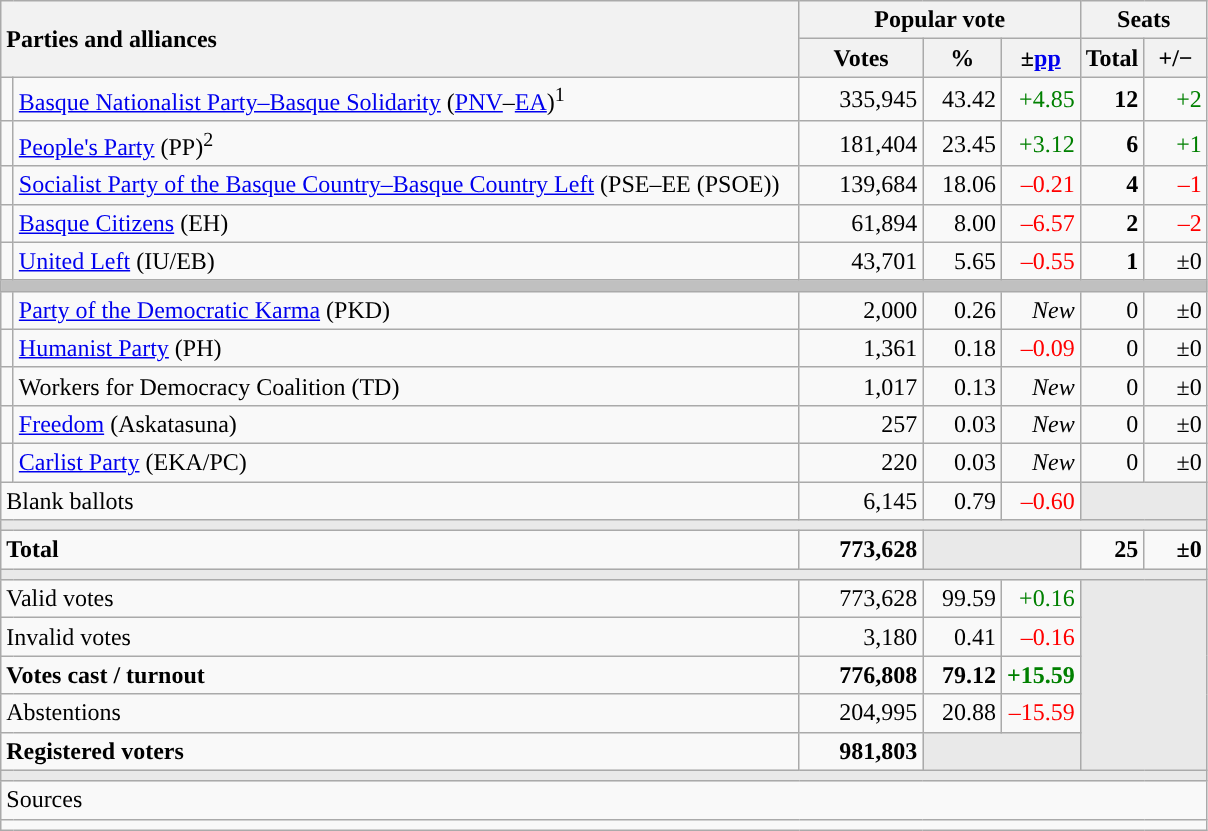<table class="wikitable" style="text-align:right;">
<tr>
<th style="text-align:left;" rowspan="2" colspan="2" width="525">Parties and alliances</th>
<th colspan="3">Popular vote</th>
<th colspan="2">Seats</th>
</tr>
<tr>
<th width="75">Votes</th>
<th width="45">%</th>
<th width="45">±<a href='#'>pp</a></th>
<th width="35">Total</th>
<th width="35">+/−</th>
</tr>
<tr>
<td width="1" style="color:inherit;background:"></td>
<td align="left"><a href='#'>Basque Nationalist Party–Basque Solidarity</a> (<a href='#'>PNV</a>–<a href='#'>EA</a>)<sup>1</sup></td>
<td>335,945</td>
<td>43.42</td>
<td style="color:green;">+4.85</td>
<td><strong>12</strong></td>
<td style="color:green;">+2</td>
</tr>
<tr>
<td style="color:inherit;background:"></td>
<td align="left"><a href='#'>People's Party</a> (PP)<sup>2</sup></td>
<td>181,404</td>
<td>23.45</td>
<td style="color:green;">+3.12</td>
<td><strong>6</strong></td>
<td style="color:green;">+1</td>
</tr>
<tr>
<td style="color:inherit;background:"></td>
<td align="left"><a href='#'>Socialist Party of the Basque Country–Basque Country Left</a> (PSE–EE (PSOE))</td>
<td>139,684</td>
<td>18.06</td>
<td style="color:red;">–0.21</td>
<td><strong>4</strong></td>
<td style="color:red;">–1</td>
</tr>
<tr>
<td style="color:inherit;background:"></td>
<td align="left"><a href='#'>Basque Citizens</a> (EH)</td>
<td>61,894</td>
<td>8.00</td>
<td style="color:red;">–6.57</td>
<td><strong>2</strong></td>
<td style="color:red;">–2</td>
</tr>
<tr>
<td style="color:inherit;background:"></td>
<td align="left"><a href='#'>United Left</a> (IU/EB)</td>
<td>43,701</td>
<td>5.65</td>
<td style="color:red;">–0.55</td>
<td><strong>1</strong></td>
<td>±0</td>
</tr>
<tr>
<td colspan="7" bgcolor="#C0C0C0"></td>
</tr>
<tr>
<td style="color:inherit;background:"></td>
<td align="left"><a href='#'>Party of the Democratic Karma</a> (PKD)</td>
<td>2,000</td>
<td>0.26</td>
<td><em>New</em></td>
<td>0</td>
<td>±0</td>
</tr>
<tr>
<td style="color:inherit;background:"></td>
<td align="left"><a href='#'>Humanist Party</a> (PH)</td>
<td>1,361</td>
<td>0.18</td>
<td style="color:red;">–0.09</td>
<td>0</td>
<td>±0</td>
</tr>
<tr>
<td style="color:inherit;background:"></td>
<td align="left">Workers for Democracy Coalition (TD)</td>
<td>1,017</td>
<td>0.13</td>
<td><em>New</em></td>
<td>0</td>
<td>±0</td>
</tr>
<tr>
<td style="color:inherit;background:"></td>
<td align="left"><a href='#'>Freedom</a> (Askatasuna)</td>
<td>257</td>
<td>0.03</td>
<td><em>New</em></td>
<td>0</td>
<td>±0</td>
</tr>
<tr>
<td style="color:inherit;background:"></td>
<td align="left"><a href='#'>Carlist Party</a> (EKA/PC)</td>
<td>220</td>
<td>0.03</td>
<td><em>New</em></td>
<td>0</td>
<td>±0</td>
</tr>
<tr>
<td align="left" colspan="2">Blank ballots</td>
<td>6,145</td>
<td>0.79</td>
<td style="color:red;">–0.60</td>
<td bgcolor="#E9E9E9" colspan="2"></td>
</tr>
<tr>
<td colspan="7" bgcolor="#E9E9E9"></td>
</tr>
<tr style="font-weight:bold;">
<td align="left" colspan="2">Total</td>
<td>773,628</td>
<td bgcolor="#E9E9E9" colspan="2"></td>
<td>25</td>
<td>±0</td>
</tr>
<tr>
<td colspan="7" bgcolor="#E9E9E9"></td>
</tr>
<tr>
<td align="left" colspan="2">Valid votes</td>
<td>773,628</td>
<td>99.59</td>
<td style="color:green;">+0.16</td>
<td bgcolor="#E9E9E9" colspan="2" rowspan="5"></td>
</tr>
<tr>
<td align="left" colspan="2">Invalid votes</td>
<td>3,180</td>
<td>0.41</td>
<td style="color:red;">–0.16</td>
</tr>
<tr style="font-weight:bold;">
<td align="left" colspan="2">Votes cast / turnout</td>
<td>776,808</td>
<td>79.12</td>
<td style="color:green;">+15.59</td>
</tr>
<tr>
<td align="left" colspan="2">Abstentions</td>
<td>204,995</td>
<td>20.88</td>
<td style="color:red;">–15.59</td>
</tr>
<tr style="font-weight:bold;">
<td align="left" colspan="2">Registered voters</td>
<td>981,803</td>
<td bgcolor="#E9E9E9" colspan="2"></td>
</tr>
<tr>
<td colspan="7" bgcolor="#E9E9E9"></td>
</tr>
<tr>
<td align="left" colspan="7">Sources</td>
</tr>
<tr>
<td colspan="7" style="text-align:left; max-width:790px;"></td>
</tr>
</table>
